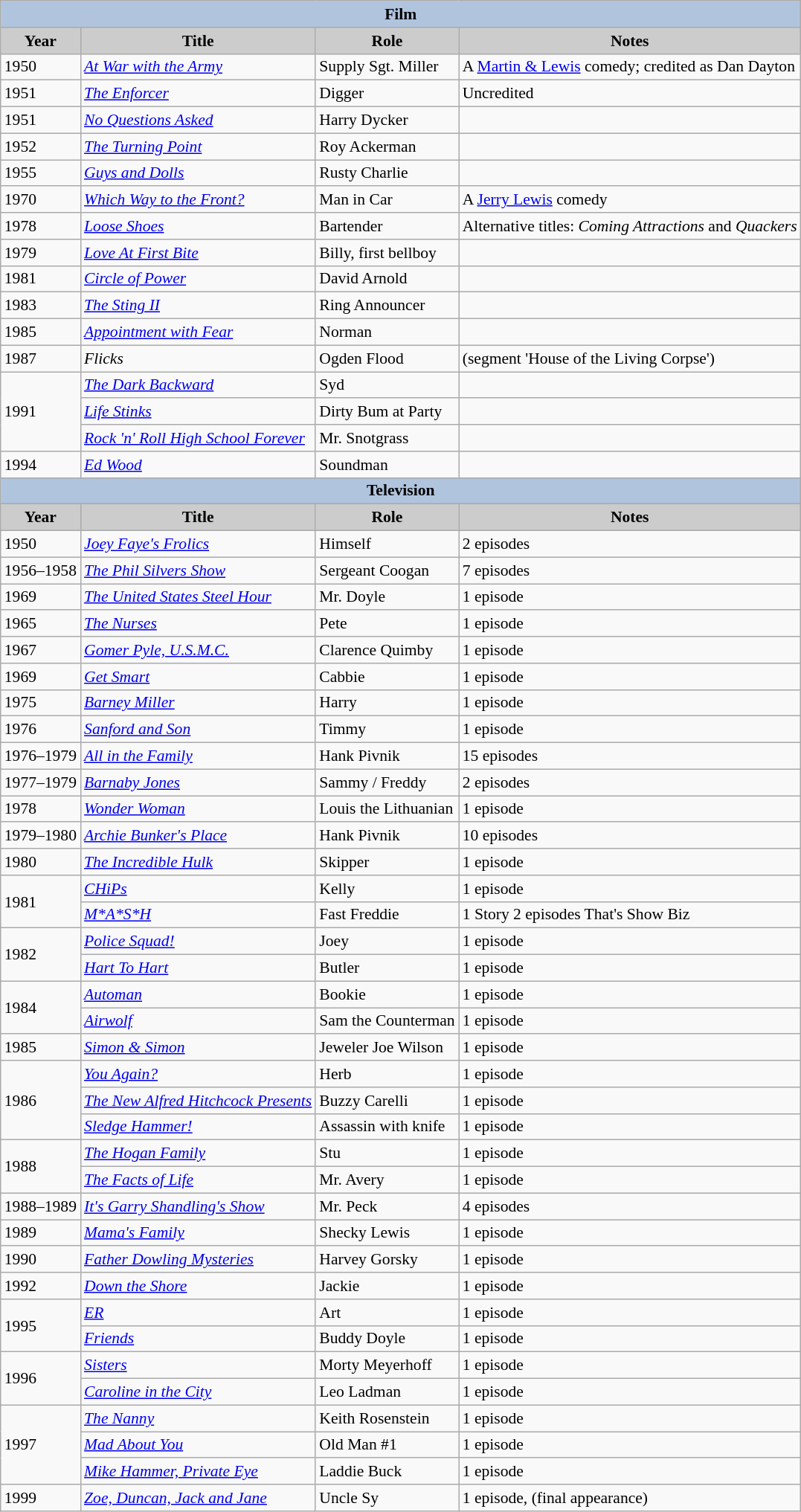<table class="wikitable" style="font-size:90%;">
<tr>
<th colspan=4 style="background:#B0C4DE;">Film</th>
</tr>
<tr align="center">
<th style="background: #CCCCCC;">Year</th>
<th style="background: #CCCCCC;">Title</th>
<th style="background: #CCCCCC;">Role</th>
<th style="background: #CCCCCC;">Notes</th>
</tr>
<tr>
<td>1950</td>
<td><em><a href='#'>At War with the Army</a></em></td>
<td>Supply Sgt. Miller</td>
<td>A <a href='#'>Martin & Lewis</a> comedy; credited as Dan Dayton</td>
</tr>
<tr>
<td>1951</td>
<td><em><a href='#'>The Enforcer</a></em></td>
<td>Digger</td>
<td>Uncredited</td>
</tr>
<tr>
<td>1951</td>
<td><em><a href='#'>No Questions Asked</a></em></td>
<td>Harry Dycker</td>
<td></td>
</tr>
<tr>
<td>1952</td>
<td><em><a href='#'>The Turning Point</a></em></td>
<td>Roy Ackerman</td>
<td></td>
</tr>
<tr>
<td>1955</td>
<td><em><a href='#'>Guys and Dolls</a></em></td>
<td>Rusty Charlie</td>
<td></td>
</tr>
<tr>
<td>1970</td>
<td><em><a href='#'>Which Way to the Front?</a></em></td>
<td>Man in Car</td>
<td>A <a href='#'>Jerry Lewis</a> comedy</td>
</tr>
<tr>
<td>1978</td>
<td><em><a href='#'>Loose Shoes</a></em></td>
<td>Bartender</td>
<td>Alternative titles: <em>Coming Attractions</em> and <em>Quackers</em></td>
</tr>
<tr>
<td>1979</td>
<td><em><a href='#'>Love At First Bite</a></em></td>
<td>Billy, first bellboy</td>
<td></td>
</tr>
<tr>
<td>1981</td>
<td><em><a href='#'>Circle of Power</a></em></td>
<td>David Arnold</td>
<td></td>
</tr>
<tr>
<td>1983</td>
<td><em><a href='#'>The Sting II</a></em></td>
<td>Ring Announcer</td>
<td></td>
</tr>
<tr>
<td>1985</td>
<td><em><a href='#'>Appointment with Fear</a></em></td>
<td>Norman</td>
<td></td>
</tr>
<tr>
<td>1987</td>
<td><em>Flicks</em></td>
<td>Ogden Flood</td>
<td>(segment 'House of the Living Corpse')</td>
</tr>
<tr>
<td rowspan=3>1991</td>
<td><em><a href='#'>The Dark Backward</a></em></td>
<td>Syd</td>
<td></td>
</tr>
<tr>
<td><em><a href='#'>Life Stinks</a></em></td>
<td>Dirty Bum at Party</td>
<td></td>
</tr>
<tr>
<td><em><a href='#'>Rock 'n' Roll High School Forever</a></em></td>
<td>Mr. Snotgrass</td>
<td></td>
</tr>
<tr>
<td>1994</td>
<td><em><a href='#'>Ed Wood</a></em></td>
<td>Soundman</td>
<td></td>
</tr>
<tr align="center">
<th colspan=4 style="background:#B0C4DE;">Television</th>
</tr>
<tr align="center">
<th style="background: #CCCCCC;">Year</th>
<th style="background: #CCCCCC;">Title</th>
<th style="background: #CCCCCC;">Role</th>
<th style="background: #CCCCCC;">Notes</th>
</tr>
<tr>
<td>1950</td>
<td><em><a href='#'>Joey Faye's Frolics</a></em></td>
<td>Himself</td>
<td>2 episodes</td>
</tr>
<tr>
<td>1956–1958</td>
<td><em><a href='#'>The Phil Silvers Show</a></em></td>
<td>Sergeant Coogan</td>
<td>7 episodes</td>
</tr>
<tr>
<td>1969</td>
<td><em><a href='#'>The United States Steel Hour</a></em></td>
<td>Mr. Doyle</td>
<td>1 episode</td>
</tr>
<tr>
<td>1965</td>
<td><em><a href='#'>The Nurses</a></em></td>
<td>Pete</td>
<td>1 episode</td>
</tr>
<tr>
<td>1967</td>
<td><em><a href='#'>Gomer Pyle, U.S.M.C.</a></em></td>
<td>Clarence Quimby</td>
<td>1 episode</td>
</tr>
<tr>
<td>1969</td>
<td><em><a href='#'>Get Smart</a></em></td>
<td>Cabbie</td>
<td>1 episode</td>
</tr>
<tr>
<td>1975</td>
<td><em><a href='#'>Barney Miller</a></em></td>
<td>Harry</td>
<td>1 episode</td>
</tr>
<tr>
<td>1976</td>
<td><em><a href='#'>Sanford and Son</a></em></td>
<td>Timmy</td>
<td>1 episode</td>
</tr>
<tr>
<td>1976–1979</td>
<td><em><a href='#'>All in the Family</a></em></td>
<td>Hank Pivnik</td>
<td>15 episodes</td>
</tr>
<tr>
<td>1977–1979</td>
<td><em><a href='#'>Barnaby Jones</a></em></td>
<td>Sammy / Freddy</td>
<td>2 episodes</td>
</tr>
<tr>
<td>1978</td>
<td><em><a href='#'>Wonder Woman</a></em></td>
<td>Louis the Lithuanian</td>
<td>1 episode</td>
</tr>
<tr>
<td>1979–1980</td>
<td><em><a href='#'>Archie Bunker's Place</a></em></td>
<td>Hank Pivnik</td>
<td>10 episodes</td>
</tr>
<tr>
<td>1980</td>
<td><em><a href='#'>The Incredible Hulk</a></em></td>
<td>Skipper</td>
<td>1 episode</td>
</tr>
<tr>
<td rowspan=2>1981</td>
<td><em><a href='#'>CHiPs</a></em></td>
<td>Kelly</td>
<td>1 episode</td>
</tr>
<tr>
<td><em><a href='#'>M*A*S*H</a></em></td>
<td>Fast Freddie</td>
<td>1 Story 2 episodes That's Show Biz</td>
</tr>
<tr>
<td rowspan=2>1982</td>
<td><em><a href='#'>Police Squad!</a></em></td>
<td>Joey</td>
<td>1 episode</td>
</tr>
<tr>
<td><em><a href='#'>Hart To Hart</a></em></td>
<td>Butler</td>
<td>1 episode</td>
</tr>
<tr>
<td rowspan=2>1984</td>
<td><em><a href='#'>Automan</a></em></td>
<td>Bookie</td>
<td>1 episode</td>
</tr>
<tr>
<td><em><a href='#'>Airwolf</a></em></td>
<td>Sam the Counterman</td>
<td>1 episode</td>
</tr>
<tr>
<td>1985</td>
<td><em><a href='#'>Simon & Simon</a></em></td>
<td>Jeweler Joe Wilson</td>
<td>1 episode</td>
</tr>
<tr>
<td rowspan=3>1986</td>
<td><em><a href='#'>You Again?</a></em></td>
<td>Herb</td>
<td>1 episode</td>
</tr>
<tr>
<td><em><a href='#'>The New Alfred Hitchcock Presents</a></em></td>
<td>Buzzy Carelli</td>
<td>1 episode</td>
</tr>
<tr>
<td><em><a href='#'>Sledge Hammer!</a></em></td>
<td>Assassin with knife</td>
<td>1 episode</td>
</tr>
<tr>
<td rowspan=2>1988</td>
<td><em><a href='#'>The Hogan Family</a></em></td>
<td>Stu</td>
<td>1 episode</td>
</tr>
<tr>
<td><em><a href='#'>The Facts of Life</a></em></td>
<td>Mr. Avery</td>
<td>1 episode</td>
</tr>
<tr>
<td>1988–1989</td>
<td><em><a href='#'>It's Garry Shandling's Show</a></em></td>
<td>Mr. Peck</td>
<td>4 episodes</td>
</tr>
<tr>
<td>1989</td>
<td><em><a href='#'>Mama's Family</a></em></td>
<td>Shecky Lewis</td>
<td>1 episode</td>
</tr>
<tr>
<td>1990</td>
<td><em><a href='#'>Father Dowling Mysteries</a></em></td>
<td>Harvey Gorsky</td>
<td>1 episode</td>
</tr>
<tr>
<td>1992</td>
<td><em><a href='#'>Down the Shore</a></em></td>
<td>Jackie</td>
<td>1 episode</td>
</tr>
<tr>
<td rowspan=2>1995</td>
<td><em><a href='#'>ER</a></em></td>
<td>Art</td>
<td>1 episode</td>
</tr>
<tr>
<td><em><a href='#'>Friends</a></em></td>
<td>Buddy Doyle</td>
<td>1 episode</td>
</tr>
<tr>
<td rowspan=2>1996</td>
<td><em><a href='#'>Sisters</a></em></td>
<td>Morty Meyerhoff</td>
<td>1 episode</td>
</tr>
<tr>
<td><em><a href='#'>Caroline in the City</a></em></td>
<td>Leo Ladman</td>
<td>1 episode</td>
</tr>
<tr>
<td rowspan=3>1997</td>
<td><em><a href='#'>The Nanny</a></em></td>
<td>Keith Rosenstein</td>
<td>1 episode</td>
</tr>
<tr>
<td><em><a href='#'>Mad About You</a></em></td>
<td>Old Man #1</td>
<td>1 episode</td>
</tr>
<tr>
<td><em><a href='#'>Mike Hammer, Private Eye</a></em></td>
<td>Laddie Buck</td>
<td>1 episode</td>
</tr>
<tr>
<td>1999</td>
<td><em><a href='#'>Zoe, Duncan, Jack and Jane</a></em></td>
<td>Uncle Sy</td>
<td>1 episode, (final appearance)</td>
</tr>
</table>
